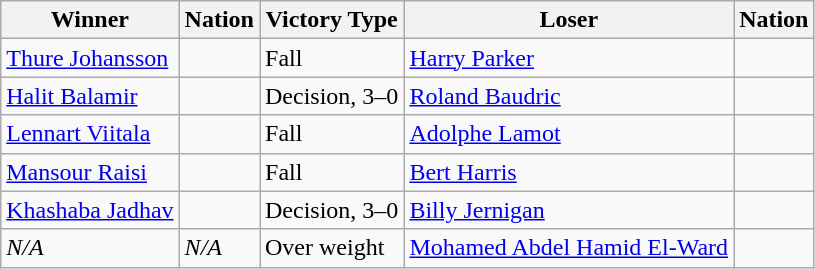<table class="wikitable sortable" style="text-align:left;">
<tr>
<th>Winner</th>
<th>Nation</th>
<th>Victory Type</th>
<th>Loser</th>
<th>Nation</th>
</tr>
<tr>
<td><a href='#'>Thure Johansson</a></td>
<td></td>
<td>Fall</td>
<td><a href='#'>Harry Parker</a></td>
<td></td>
</tr>
<tr>
<td><a href='#'>Halit Balamir</a></td>
<td></td>
<td>Decision, 3–0</td>
<td><a href='#'>Roland Baudric</a></td>
<td></td>
</tr>
<tr>
<td><a href='#'>Lennart Viitala</a></td>
<td></td>
<td>Fall</td>
<td><a href='#'>Adolphe Lamot</a></td>
<td></td>
</tr>
<tr>
<td><a href='#'>Mansour Raisi</a></td>
<td></td>
<td>Fall</td>
<td><a href='#'>Bert Harris</a></td>
<td></td>
</tr>
<tr>
<td><a href='#'>Khashaba Jadhav</a></td>
<td></td>
<td>Decision, 3–0</td>
<td><a href='#'>Billy Jernigan</a></td>
<td></td>
</tr>
<tr>
<td><em>N/A</em></td>
<td><em>N/A</em></td>
<td>Over weight</td>
<td><a href='#'>Mohamed Abdel Hamid El-Ward</a></td>
<td></td>
</tr>
</table>
